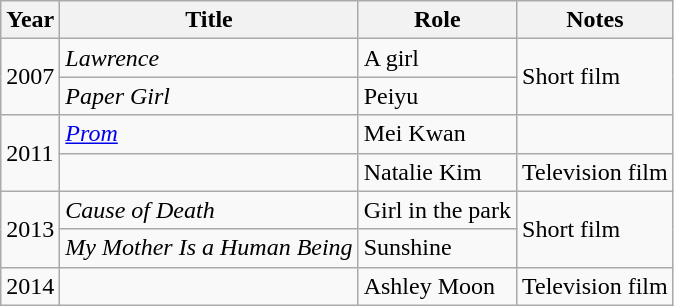<table class="wikitable sortable">
<tr>
<th>Year</th>
<th>Title</th>
<th>Role</th>
<th class="unsortable">Notes</th>
</tr>
<tr>
<td rowspan="2">2007</td>
<td><em>Lawrence</em></td>
<td>A girl</td>
<td rowspan="2">Short film</td>
</tr>
<tr>
<td><em>Paper Girl</em></td>
<td>Peiyu</td>
</tr>
<tr>
<td rowspan="2">2011</td>
<td><em><a href='#'>Prom</a></em></td>
<td>Mei Kwan</td>
<td></td>
</tr>
<tr>
<td><em></em></td>
<td>Natalie Kim</td>
<td>Television film</td>
</tr>
<tr>
<td rowspan="2">2013</td>
<td><em>Cause of Death</em></td>
<td>Girl in the park</td>
<td rowspan="2">Short film</td>
</tr>
<tr>
<td><em>My Mother Is a Human Being</em></td>
<td>Sunshine</td>
</tr>
<tr>
<td>2014</td>
<td><em></em></td>
<td>Ashley Moon</td>
<td>Television film</td>
</tr>
</table>
